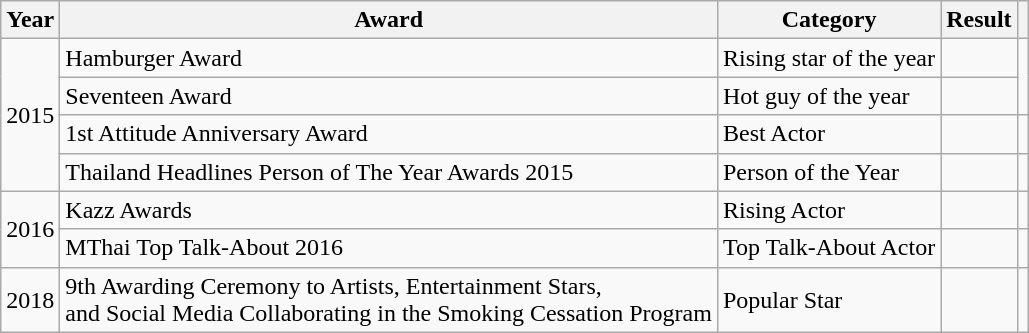<table class="wikitable">
<tr>
<th>Year</th>
<th>Award</th>
<th>Category</th>
<th>Result</th>
<th></th>
</tr>
<tr>
<td rowspan="4">2015</td>
<td>Hamburger Award</td>
<td>Rising star of the year</td>
<td></td>
<td rowspan="2"></td>
</tr>
<tr>
<td>Seventeen Award</td>
<td>Hot guy of the year</td>
<td></td>
</tr>
<tr>
<td>1st Attitude Anniversary Award</td>
<td>Best Actor</td>
<td></td>
<td></td>
</tr>
<tr>
<td>Thailand Headlines Person of The Year Awards 2015</td>
<td>Person of the Year</td>
<td></td>
<td></td>
</tr>
<tr>
<td rowspan="2">2016</td>
<td>Kazz Awards</td>
<td>Rising Actor</td>
<td></td>
<td></td>
</tr>
<tr>
<td>MThai Top Talk-About 2016</td>
<td>Top Talk-About Actor</td>
<td></td>
<td></td>
</tr>
<tr>
<td>2018</td>
<td>9th Awarding Ceremony to Artists, Entertainment Stars,<br>and Social Media Collaborating in the Smoking Cessation Program</td>
<td>Popular Star</td>
<td></td>
<td></td>
</tr>
</table>
